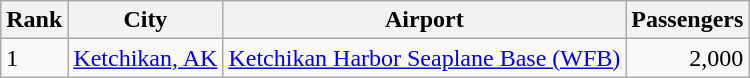<table class="wikitable">
<tr>
<th>Rank</th>
<th>City</th>
<th>Airport</th>
<th>Passengers</th>
</tr>
<tr>
<td>1</td>
<td><a href='#'>Ketchikan, AK</a></td>
<td><a href='#'>Ketchikan Harbor Seaplane Base (WFB)</a></td>
<td align=right>2,000</td>
</tr>
</table>
